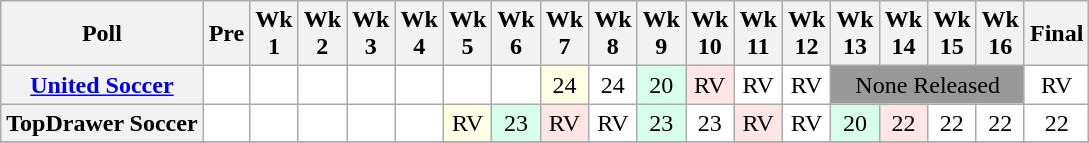<table class="wikitable" style="white-space:nowrap;text-align:center;">
<tr>
<th>Poll</th>
<th>Pre</th>
<th>Wk<br>1</th>
<th>Wk<br>2</th>
<th>Wk<br>3</th>
<th>Wk<br>4</th>
<th>Wk<br>5</th>
<th>Wk<br>6</th>
<th>Wk<br>7</th>
<th>Wk<br>8</th>
<th>Wk<br>9</th>
<th>Wk<br>10</th>
<th>Wk<br>11</th>
<th>Wk<br>12</th>
<th>Wk<br>13</th>
<th>Wk<br>14</th>
<th>Wk<br>15</th>
<th>Wk<br>16</th>
<th>Final<br></th>
</tr>
<tr>
<th><a href='#'>United Soccer</a></th>
<td style="background:#FFFFFF;"></td>
<td style="background:#FFFFFF;"></td>
<td style="background:#FFFFFF;"></td>
<td style="background:#FFFFFF;"></td>
<td style="background:#FFFFFF;"></td>
<td style="background:#FFFFFF;"></td>
<td style="background:#FFFFFF;"></td>
<td style="background:#FFFFE6;">24</td>
<td style="background:#FFFFFF;">24</td>
<td style="background:#D8FFEB;">20</td>
<td style="background:#FFE6E6;">RV</td>
<td style="background:#FFFFFF;">RV</td>
<td style="background:#FFFFFF;">RV</td>
<td colspan=4 style="background:#999;">None Released</td>
<td style="background:#FFFFFF;">RV</td>
</tr>
<tr>
<th>TopDrawer Soccer </th>
<td style="background:#FFFFFF;"></td>
<td style="background:#FFFFFF;"></td>
<td style="background:#FFFFFF;"></td>
<td style="background:#FFFFFF;"></td>
<td style="background:#FFFFFF;"></td>
<td style="background:#FFFFE6;">RV</td>
<td style="background:#D8FFEB;">23</td>
<td style="background:#FFE6E6;">RV</td>
<td style="background:#FFFFFF;">RV</td>
<td style="background:#D8FFEB;">23</td>
<td style="background:#FFFFFF;">23</td>
<td style="background:#FFE6E6;">RV</td>
<td style="background:#FFFFFF;">RV</td>
<td style="background:#D8FFEB;">20</td>
<td style="background:#FFE6E6;">22</td>
<td style="background:#FFFFFF;">22</td>
<td style="background:#FFFFFF;">22</td>
<td style="background:#FFFFFF;">22</td>
</tr>
<tr>
</tr>
</table>
